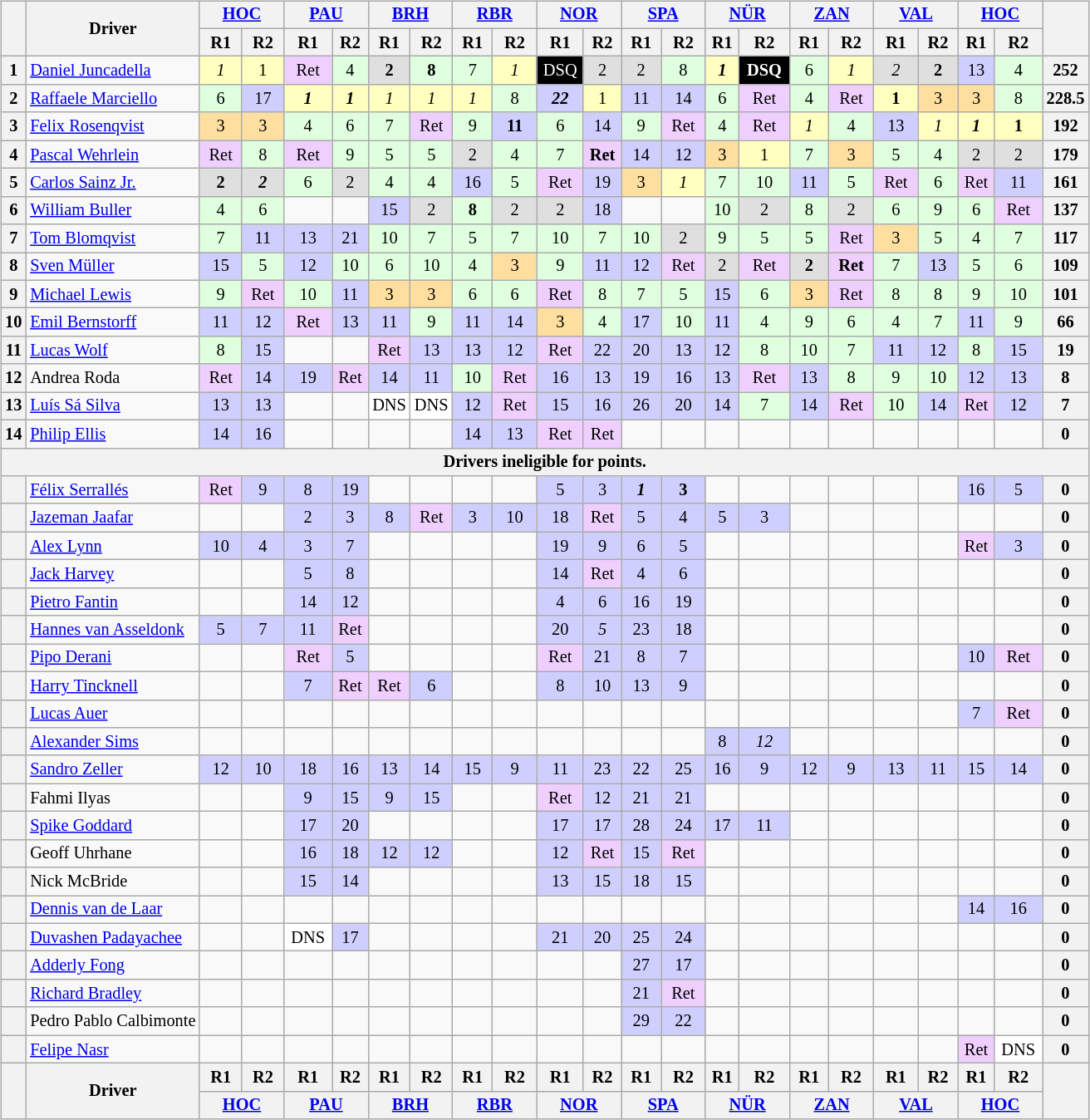<table>
<tr>
<td valign="top"><br><table class="wikitable" style="font-size: 85%; text-align: center">
<tr valign="top">
<th rowspan="2" valign="middle" scope="col"></th>
<th rowspan="2" valign="middle" scope="col">Driver</th>
<th colspan="2" style="width: 4.5em;" scope="col"><a href='#'>HOC</a><br></th>
<th colspan="2" style="width: 4.5em;" scope="col"><a href='#'>PAU</a><br></th>
<th colspan="2" style="width: 4.5em;" scope="col"><a href='#'>BRH</a><br></th>
<th colspan="2" style="width: 4.5em;" scope="col"><a href='#'>RBR</a><br></th>
<th colspan="2" style="width: 4.5em;" scope="col"><a href='#'>NOR</a><br></th>
<th colspan="2" style="width: 4.5em;" scope="col"><a href='#'>SPA</a><br></th>
<th colspan="2" style="width: 4.5em;" scope="col"><a href='#'>NÜR</a><br></th>
<th colspan="2" style="width: 4.5em;" scope="col"><a href='#'>ZAN</a><br></th>
<th colspan="2" style="width: 4.5em;" scope="col"><a href='#'>VAL</a><br></th>
<th colspan="2" style="width: 4.5em;" scope="col"><a href='#'>HOC</a><br></th>
<th rowspan="2" valign="middle" scope="col"></th>
</tr>
<tr>
<th>R1</th>
<th>R2</th>
<th>R1</th>
<th>R2</th>
<th>R1</th>
<th>R2</th>
<th>R1</th>
<th>R2</th>
<th>R1</th>
<th>R2</th>
<th>R1</th>
<th>R2</th>
<th>R1</th>
<th>R2</th>
<th>R1</th>
<th>R2</th>
<th>R1</th>
<th>R2</th>
<th>R1</th>
<th>R2</th>
</tr>
<tr>
<th>1</th>
<td style="text-align: left;"> <a href='#'>Daniel Juncadella</a></td>
<td style="background: #FFFFBF;"><em>1</em></td>
<td style="background: #FFFFBF;">1</td>
<td style="background: #EFCFFF;">Ret</td>
<td style="background: #DFFFDF;">4</td>
<td style="background: #DFDFDF;"><strong>2</strong></td>
<td style="background: #DFFFDF;"><strong>8</strong></td>
<td style="background: #DFFFDF;">7</td>
<td style="background: #FFFFBF;"><em>1</em></td>
<td style="background: black; color: white;">DSQ</td>
<td style="background: #DFDFDF;">2</td>
<td style="background: #DFDFDF;">2</td>
<td style="background: #DFFFDF;">8</td>
<td style="background: #FFFFBF;"><strong><em>1</em></strong></td>
<td style="background: black; color: white;"><strong>DSQ</strong></td>
<td style="background: #DFFFDF;">6</td>
<td style="background: #FFFFBF;"><em>1</em></td>
<td style="background: #DFDFDF;"><em>2</em></td>
<td style="background: #DFDFDF;"><strong>2</strong></td>
<td style="background: #CFCFFF;">13</td>
<td style="background: #DFFFDF;">4</td>
<th>252</th>
</tr>
<tr>
<th>2</th>
<td style="text-align: left;"> <a href='#'>Raffaele Marciello</a></td>
<td style="background: #DFFFDF;">6</td>
<td style="background: #CFCFFF;">17</td>
<td style="background: #FFFFBF;"><strong><em>1</em></strong></td>
<td style="background: #FFFFBF;"><strong><em>1</em></strong></td>
<td style="background: #FFFFBF;"><em>1</em></td>
<td style="background: #FFFFBF;"><em>1</em></td>
<td style="background: #FFFFBF;"><em>1</em></td>
<td style="background: #DFFFDF;">8</td>
<td style="background: #CFCFFF;"><strong><em>22</em></strong></td>
<td style="background: #FFFFBF;">1</td>
<td style="background: #CFCFFF;">11</td>
<td style="background: #CFCFFF;">14</td>
<td style="background: #DFFFDF;">6</td>
<td style="background: #EFCFFF;">Ret</td>
<td style="background: #DFFFDF;">4</td>
<td style="background: #EFCFFF;">Ret</td>
<td style="background: #FFFFBF;"><strong>1</strong></td>
<td style="background: #FFDF9F;">3</td>
<td style="background: #FFDF9F;">3</td>
<td style="background: #DFFFDF;">8</td>
<th>228.5</th>
</tr>
<tr>
<th>3</th>
<td style="text-align: left;"> <a href='#'>Felix Rosenqvist</a></td>
<td style="background: #FFDF9F;">3</td>
<td style="background: #FFDF9F;">3</td>
<td style="background: #DFFFDF;">4</td>
<td style="background: #DFFFDF;">6</td>
<td style="background: #DFFFDF;">7</td>
<td style="background: #EFCFFF;">Ret</td>
<td style="background: #DFFFDF;">9</td>
<td style="background: #CFCFFF;"><strong>11</strong></td>
<td style="background: #DFFFDF;">6</td>
<td style="background: #CFCFFF;">14</td>
<td style="background: #DFFFDF;">9</td>
<td style="background: #EFCFFF;">Ret</td>
<td style="background: #DFFFDF;">4</td>
<td style="background: #EFCFFF;">Ret</td>
<td style="background: #FFFFBF;"><em>1</em></td>
<td style="background: #DFFFDF;">4</td>
<td style="background: #CFCFFF;">13</td>
<td style="background: #FFFFBF;"><em>1</em></td>
<td style="background: #FFFFBF;"><strong><em>1</em></strong></td>
<td style="background: #FFFFBF;"><strong>1</strong></td>
<th>192</th>
</tr>
<tr>
<th>4</th>
<td style="text-align: left;"> <a href='#'>Pascal Wehrlein</a></td>
<td style="background: #EFCFFF;">Ret</td>
<td style="background: #DFFFDF;">8</td>
<td style="background: #EFCFFF;">Ret</td>
<td style="background: #DFFFDF;">9</td>
<td style="background: #DFFFDF;">5</td>
<td style="background: #DFFFDF;">5</td>
<td style="background: #DFDFDF;">2</td>
<td style="background: #DFFFDF;">4</td>
<td style="background: #DFFFDF;">7</td>
<td style="background: #EFCFFF;"><strong>Ret</strong></td>
<td style="background: #CFCFFF;">14</td>
<td style="background: #CFCFFF;">12</td>
<td style="background: #FFDF9F;">3</td>
<td style="background: #FFFFBF;">1</td>
<td style="background: #DFFFDF;">7</td>
<td style="background: #FFDF9F;">3</td>
<td style="background: #DFFFDF;">5</td>
<td style="background: #DFFFDF;">4</td>
<td style="background: #DFDFDF;">2</td>
<td style="background: #DFDFDF;">2</td>
<th>179</th>
</tr>
<tr>
<th>5</th>
<td style="text-align: left;"> <a href='#'>Carlos Sainz Jr.</a></td>
<td style="background: #DFDFDF;"><strong>2</strong></td>
<td style="background: #DFDFDF;"><strong><em>2</em></strong></td>
<td style="background: #DFFFDF;">6</td>
<td style="background: #DFDFDF;">2</td>
<td style="background: #DFFFDF;">4</td>
<td style="background: #DFFFDF;">4</td>
<td style="background: #CFCFFF;">16</td>
<td style="background: #DFFFDF;">5</td>
<td style="background: #EFCFFF;">Ret</td>
<td style="background: #CFCFFF;">19</td>
<td style="background: #FFDF9F;">3</td>
<td style="background: #FFFFBF;"><em>1</em></td>
<td style="background: #DFFFDF;">7</td>
<td style="background: #DFFFDF;">10</td>
<td style="background: #CFCFFF;">11</td>
<td style="background: #DFFFDF;">5</td>
<td style="background: #EFCFFF;">Ret</td>
<td style="background: #DFFFDF;">6</td>
<td style="background: #EFCFFF;">Ret</td>
<td style="background: #CFCFFF;">11</td>
<th>161</th>
</tr>
<tr>
<th>6</th>
<td style="text-align: left;"> <a href='#'>William Buller</a></td>
<td style="background: #DFFFDF;">4</td>
<td style="background: #DFFFDF;">6</td>
<td></td>
<td></td>
<td style="background: #CFCFFF;">15</td>
<td style="background: #DFDFDF;">2</td>
<td style="background: #DFFFDF;"><strong>8</strong></td>
<td style="background: #DFDFDF;">2</td>
<td style="background: #DFDFDF;">2</td>
<td style="background: #CFCFFF;">18</td>
<td></td>
<td></td>
<td style="background: #DFFFDF;">10</td>
<td style="background: #DFDFDF;">2</td>
<td style="background: #DFFFDF;">8</td>
<td style="background: #DFDFDF;">2</td>
<td style="background: #DFFFDF;">6</td>
<td style="background: #DFFFDF;">9</td>
<td style="background: #DFFFDF;">6</td>
<td style="background: #EFCFFF;">Ret</td>
<th>137</th>
</tr>
<tr>
<th>7</th>
<td style="text-align: left;"> <a href='#'>Tom Blomqvist</a></td>
<td style="background: #DFFFDF;">7</td>
<td style="background: #CFCFFF;">11</td>
<td style="background: #CFCFFF;">13</td>
<td style="background: #CFCFFF;">21</td>
<td style="background: #DFFFDF;">10</td>
<td style="background: #DFFFDF;">7</td>
<td style="background: #DFFFDF;">5</td>
<td style="background: #DFFFDF;">7</td>
<td style="background: #DFFFDF;">10</td>
<td style="background: #DFFFDF;">7</td>
<td style="background: #DFFFDF;">10</td>
<td style="background: #DFDFDF;">2</td>
<td style="background: #DFFFDF;">9</td>
<td style="background: #DFFFDF;">5</td>
<td style="background: #DFFFDF;">5</td>
<td style="background: #EFCFFF;">Ret</td>
<td style="background: #FFDF9F;">3</td>
<td style="background: #DFFFDF;">5</td>
<td style="background: #DFFFDF;">4</td>
<td style="background: #DFFFDF;">7</td>
<th>117</th>
</tr>
<tr>
<th>8</th>
<td style="text-align: left;"> <a href='#'>Sven Müller</a></td>
<td style="background: #CFCFFF;">15</td>
<td style="background: #DFFFDF;">5</td>
<td style="background: #CFCFFF;">12</td>
<td style="background: #DFFFDF;">10</td>
<td style="background: #DFFFDF;">6</td>
<td style="background: #DFFFDF;">10</td>
<td style="background: #DFFFDF;">4</td>
<td style="background: #FFDF9F;">3</td>
<td style="background: #DFFFDF;">9</td>
<td style="background: #CFCFFF;">11</td>
<td style="background: #CFCFFF;">12</td>
<td style="background: #EFCFFF;">Ret</td>
<td style="background: #DFDFDF;">2</td>
<td style="background: #EFCFFF;">Ret</td>
<td style="background: #DFDFDF;"><strong>2</strong></td>
<td style="background: #EFCFFF;"><strong>Ret</strong></td>
<td style="background: #DFFFDF;">7</td>
<td style="background: #CFCFFF;">13</td>
<td style="background: #DFFFDF;">5</td>
<td style="background: #DFFFDF;">6</td>
<th>109</th>
</tr>
<tr>
<th>9</th>
<td style="text-align: left;"> <a href='#'>Michael Lewis</a></td>
<td style="background: #DFFFDF;">9</td>
<td style="background: #EFCFFF;">Ret</td>
<td style="background: #DFFFDF;">10</td>
<td style="background: #CFCFFF;">11</td>
<td style="background: #FFDF9F;">3</td>
<td style="background: #FFDF9F;">3</td>
<td style="background: #DFFFDF;">6</td>
<td style="background: #DFFFDF;">6</td>
<td style="background: #EFCFFF;">Ret</td>
<td style="background: #DFFFDF;">8</td>
<td style="background: #DFFFDF;">7</td>
<td style="background: #DFFFDF;">5</td>
<td style="background: #CFCFFF;">15</td>
<td style="background: #DFFFDF;">6</td>
<td style="background: #FFDF9F;">3</td>
<td style="background: #EFCFFF;">Ret</td>
<td style="background: #DFFFDF;">8</td>
<td style="background: #DFFFDF;">8</td>
<td style="background: #DFFFDF;">9</td>
<td style="background: #DFFFDF;">10</td>
<th>101</th>
</tr>
<tr>
<th>10</th>
<td style="text-align: left;"> <a href='#'>Emil Bernstorff</a></td>
<td style="background: #CFCFFF;">11</td>
<td style="background: #CFCFFF;">12</td>
<td style="background: #EFCFFF;">Ret</td>
<td style="background: #CFCFFF;">13</td>
<td style="background: #CFCFFF;">11</td>
<td style="background: #DFFFDF;">9</td>
<td style="background: #CFCFFF;">11</td>
<td style="background: #CFCFFF;">14</td>
<td style="background: #FFDF9F;">3</td>
<td style="background: #DFFFDF;">4</td>
<td style="background: #CFCFFF;">17</td>
<td style="background: #DFFFDF;">10</td>
<td style="background: #CFCFFF;">11</td>
<td style="background: #DFFFDF;">4</td>
<td style="background: #DFFFDF;">9</td>
<td style="background: #DFFFDF;">6</td>
<td style="background: #DFFFDF;">4</td>
<td style="background: #DFFFDF;">7</td>
<td style="background: #CFCFFF;">11</td>
<td style="background: #DFFFDF;">9</td>
<th>66</th>
</tr>
<tr>
<th>11</th>
<td style="text-align: left;"> <a href='#'>Lucas Wolf</a></td>
<td style="background: #DFFFDF;">8</td>
<td style="background: #CFCFFF;">15</td>
<td></td>
<td></td>
<td style="background: #EFCFFF;">Ret</td>
<td style="background: #CFCFFF;">13</td>
<td style="background: #CFCFFF;">13</td>
<td style="background: #CFCFFF;">12</td>
<td style="background: #EFCFFF;">Ret</td>
<td style="background: #CFCFFF;">22</td>
<td style="background: #CFCFFF;">20</td>
<td style="background: #CFCFFF;">13</td>
<td style="background: #CFCFFF;">12</td>
<td style="background: #DFFFDF;">8</td>
<td style="background: #DFFFDF;">10</td>
<td style="background: #DFFFDF;">7</td>
<td style="background: #CFCFFF;">11</td>
<td style="background: #CFCFFF;">12</td>
<td style="background: #DFFFDF;">8</td>
<td style="background: #CFCFFF;">15</td>
<th>19</th>
</tr>
<tr>
<th>12</th>
<td style="text-align: left;"> Andrea Roda</td>
<td style="background: #EFCFFF;">Ret</td>
<td style="background: #CFCFFF;">14</td>
<td style="background: #CFCFFF;">19</td>
<td style="background: #EFCFFF;">Ret</td>
<td style="background: #CFCFFF;">14</td>
<td style="background: #CFCFFF;">11</td>
<td style="background: #DFFFDF;">10</td>
<td style="background: #EFCFFF;">Ret</td>
<td style="background: #CFCFFF;">16</td>
<td style="background: #CFCFFF;">13</td>
<td style="background: #CFCFFF;">19</td>
<td style="background: #CFCFFF;">16</td>
<td style="background: #CFCFFF;">13</td>
<td style="background: #EFCFFF;">Ret</td>
<td style="background: #CFCFFF;">13</td>
<td style="background: #DFFFDF;">8</td>
<td style="background: #DFFFDF;">9</td>
<td style="background: #DFFFDF;">10</td>
<td style="background: #CFCFFF;">12</td>
<td style="background: #CFCFFF;">13</td>
<th>8</th>
</tr>
<tr>
<th>13</th>
<td style="text-align: left;"> <a href='#'>Luís Sá Silva</a></td>
<td style="background: #CFCFFF;">13</td>
<td style="background: #CFCFFF;">13</td>
<td></td>
<td></td>
<td style="background: #FFFFFF;">DNS</td>
<td style="background: #FFFFFF;">DNS</td>
<td style="background: #CFCFFF;">12</td>
<td style="background: #EFCFFF;">Ret</td>
<td style="background: #CFCFFF;">15</td>
<td style="background: #CFCFFF;">16</td>
<td style="background: #CFCFFF;">26</td>
<td style="background: #CFCFFF;">20</td>
<td style="background: #CFCFFF;">14</td>
<td style="background: #DFFFDF;">7</td>
<td style="background: #CFCFFF;">14</td>
<td style="background: #EFCFFF;">Ret</td>
<td style="background: #DFFFDF;">10</td>
<td style="background: #CFCFFF;">14</td>
<td style="background: #EFCFFF;">Ret</td>
<td style="background: #CFCFFF;">12</td>
<th>7</th>
</tr>
<tr>
<th>14</th>
<td style="text-align: left;"> <a href='#'>Philip Ellis</a></td>
<td style="background: #CFCFFF;">14</td>
<td style="background: #CFCFFF;">16</td>
<td></td>
<td></td>
<td></td>
<td></td>
<td style="background: #CFCFFF;">14</td>
<td style="background: #CFCFFF;">13</td>
<td style="background: #EFCFFF;">Ret</td>
<td style="background: #EFCFFF;">Ret</td>
<td></td>
<td></td>
<td></td>
<td></td>
<td></td>
<td></td>
<td></td>
<td></td>
<td></td>
<td></td>
<th>0</th>
</tr>
<tr>
<th colspan=23>Drivers ineligible for points.</th>
</tr>
<tr>
<th></th>
<td style="text-align: left;"> <a href='#'>Félix Serrallés</a></td>
<td style="background: #EFCFFF;">Ret</td>
<td style="background: #CFCFFF;">9</td>
<td style="background: #CFCFFF;">8</td>
<td style="background: #CFCFFF;">19</td>
<td></td>
<td></td>
<td></td>
<td></td>
<td style="background: #CFCFFF;">5</td>
<td style="background: #CFCFFF;">3</td>
<td style="background: #CFCFFF;"><strong><em>1</em></strong></td>
<td style="background: #CFCFFF;"><strong>3</strong></td>
<td></td>
<td></td>
<td></td>
<td></td>
<td></td>
<td></td>
<td style="background: #CFCFFF;">16</td>
<td style="background: #CFCFFF;">5</td>
<th>0</th>
</tr>
<tr>
<th></th>
<td style="text-align: left;"> <a href='#'>Jazeman Jaafar</a></td>
<td></td>
<td></td>
<td style="background: #CFCFFF;">2</td>
<td style="background: #CFCFFF;">3</td>
<td style="background: #CFCFFF;">8</td>
<td style="background: #EFCFFF;">Ret</td>
<td style="background: #CFCFFF;">3</td>
<td style="background: #CFCFFF;">10</td>
<td style="background: #CFCFFF;">18</td>
<td style="background: #EFCFFF;">Ret</td>
<td style="background: #CFCFFF;">5</td>
<td style="background: #CFCFFF;">4</td>
<td style="background: #CFCFFF;">5</td>
<td style="background: #CFCFFF;">3</td>
<td></td>
<td></td>
<td></td>
<td></td>
<td></td>
<td></td>
<th>0</th>
</tr>
<tr>
<th></th>
<td style="text-align: left;"> <a href='#'>Alex Lynn</a></td>
<td style="background: #CFCFFF;">10</td>
<td style="background: #CFCFFF;">4</td>
<td style="background: #CFCFFF;">3</td>
<td style="background: #CFCFFF;">7</td>
<td></td>
<td></td>
<td></td>
<td></td>
<td style="background: #CFCFFF;">19</td>
<td style="background: #CFCFFF;">9</td>
<td style="background: #CFCFFF;">6</td>
<td style="background: #CFCFFF;">5</td>
<td></td>
<td></td>
<td></td>
<td></td>
<td></td>
<td></td>
<td style="background: #EFCFFF;">Ret</td>
<td style="background: #CFCFFF;">3</td>
<th>0</th>
</tr>
<tr>
<th></th>
<td style="text-align: left;"> <a href='#'>Jack Harvey</a></td>
<td></td>
<td></td>
<td style="background: #CFCFFF;">5</td>
<td style="background: #CFCFFF;">8</td>
<td></td>
<td></td>
<td></td>
<td></td>
<td style="background: #CFCFFF;">14</td>
<td style="background: #EFCFFF;">Ret</td>
<td style="background: #CFCFFF;">4</td>
<td style="background: #CFCFFF;">6</td>
<td></td>
<td></td>
<td></td>
<td></td>
<td></td>
<td></td>
<td></td>
<td></td>
<th>0</th>
</tr>
<tr>
<th></th>
<td style="text-align: left;"> <a href='#'>Pietro Fantin</a></td>
<td></td>
<td></td>
<td style="background: #CFCFFF;">14</td>
<td style="background: #CFCFFF;">12</td>
<td></td>
<td></td>
<td></td>
<td></td>
<td style="background: #CFCFFF;">4</td>
<td style="background: #CFCFFF;">6</td>
<td style="background: #CFCFFF;">16</td>
<td style="background: #CFCFFF;">19</td>
<td></td>
<td></td>
<td></td>
<td></td>
<td></td>
<td></td>
<td></td>
<td></td>
<th>0</th>
</tr>
<tr>
<th></th>
<td style="text-align: left;"> <a href='#'>Hannes van Asseldonk</a></td>
<td style="background: #CFCFFF;">5</td>
<td style="background: #CFCFFF;">7</td>
<td style="background: #CFCFFF;">11</td>
<td style="background: #EFCFFF;">Ret</td>
<td></td>
<td></td>
<td></td>
<td></td>
<td style="background: #CFCFFF;">20</td>
<td style="background: #CFCFFF;"><em>5</em></td>
<td style="background: #CFCFFF;">23</td>
<td style="background: #CFCFFF;">18</td>
<td></td>
<td></td>
<td></td>
<td></td>
<td></td>
<td></td>
<td></td>
<td></td>
<th>0</th>
</tr>
<tr>
<th></th>
<td style="text-align: left;"> <a href='#'>Pipo Derani</a></td>
<td></td>
<td></td>
<td style="background: #EFCFFF;">Ret</td>
<td style="background: #CFCFFF;">5</td>
<td></td>
<td></td>
<td></td>
<td></td>
<td style="background: #EFCFFF;">Ret</td>
<td style="background: #CFCFFF;">21</td>
<td style="background: #CFCFFF;">8</td>
<td style="background: #CFCFFF;">7</td>
<td></td>
<td></td>
<td></td>
<td></td>
<td></td>
<td></td>
<td style="background: #CFCFFF;">10</td>
<td style="background: #EFCFFF;">Ret</td>
<th>0</th>
</tr>
<tr>
<th></th>
<td style="text-align: left;"> <a href='#'>Harry Tincknell</a></td>
<td></td>
<td></td>
<td style="background: #CFCFFF;">7</td>
<td style="background: #EFCFFF;">Ret</td>
<td style="background: #EFCFFF;">Ret</td>
<td style="background: #CFCFFF;">6</td>
<td></td>
<td></td>
<td style="background: #CFCFFF;">8</td>
<td style="background: #CFCFFF;">10</td>
<td style="background: #CFCFFF;">13</td>
<td style="background: #CFCFFF;">9</td>
<td></td>
<td></td>
<td></td>
<td></td>
<td></td>
<td></td>
<td></td>
<td></td>
<th>0</th>
</tr>
<tr>
<th></th>
<td style="text-align: left;"> <a href='#'>Lucas Auer</a></td>
<td></td>
<td></td>
<td></td>
<td></td>
<td></td>
<td></td>
<td></td>
<td></td>
<td></td>
<td></td>
<td></td>
<td></td>
<td></td>
<td></td>
<td></td>
<td></td>
<td></td>
<td></td>
<td style="background: #CFCFFF;">7</td>
<td style="background: #EFCFFF;">Ret</td>
<th>0</th>
</tr>
<tr>
<th></th>
<td style="text-align: left;"> <a href='#'>Alexander Sims</a></td>
<td></td>
<td></td>
<td></td>
<td></td>
<td></td>
<td></td>
<td></td>
<td></td>
<td></td>
<td></td>
<td></td>
<td></td>
<td style="background: #CFCFFF;">8</td>
<td style="background: #CFCFFF;"><em>12</em></td>
<td></td>
<td></td>
<td></td>
<td></td>
<td></td>
<td></td>
<th>0</th>
</tr>
<tr>
<th></th>
<td style="text-align: left;"> <a href='#'>Sandro Zeller</a></td>
<td style="background: #CFCFFF;">12</td>
<td style="background: #CFCFFF;">10</td>
<td style="background: #CFCFFF;">18</td>
<td style="background: #CFCFFF;">16</td>
<td style="background: #CFCFFF;">13</td>
<td style="background: #CFCFFF;">14</td>
<td style="background: #CFCFFF;">15</td>
<td style="background: #CFCFFF;">9</td>
<td style="background: #CFCFFF;">11</td>
<td style="background: #CFCFFF;">23</td>
<td style="background: #CFCFFF;">22</td>
<td style="background: #CFCFFF;">25</td>
<td style="background: #CFCFFF;">16</td>
<td style="background: #CFCFFF;">9</td>
<td style="background: #CFCFFF;">12</td>
<td style="background: #CFCFFF;">9</td>
<td style="background: #CFCFFF;">13</td>
<td style="background: #CFCFFF;">11</td>
<td style="background: #CFCFFF;">15</td>
<td style="background: #CFCFFF;">14</td>
<th>0</th>
</tr>
<tr>
<th></th>
<td style="text-align: left;"> Fahmi Ilyas</td>
<td></td>
<td></td>
<td style="background: #CFCFFF;">9</td>
<td style="background: #CFCFFF;">15</td>
<td style="background: #CFCFFF;">9</td>
<td style="background: #CFCFFF;">15</td>
<td></td>
<td></td>
<td style="background: #EFCFFF;">Ret</td>
<td style="background: #CFCFFF;">12</td>
<td style="background: #CFCFFF;">21</td>
<td style="background: #CFCFFF;">21</td>
<td></td>
<td></td>
<td></td>
<td></td>
<td></td>
<td></td>
<td></td>
<td></td>
<th>0</th>
</tr>
<tr>
<th></th>
<td style="text-align: left;"> <a href='#'>Spike Goddard</a></td>
<td></td>
<td></td>
<td style="background: #CFCFFF;">17</td>
<td style="background: #CFCFFF;">20</td>
<td></td>
<td></td>
<td></td>
<td></td>
<td style="background: #CFCFFF;">17</td>
<td style="background: #CFCFFF;">17</td>
<td style="background: #CFCFFF;">28</td>
<td style="background: #CFCFFF;">24</td>
<td style="background: #CFCFFF;">17</td>
<td style="background: #CFCFFF;">11</td>
<td></td>
<td></td>
<td></td>
<td></td>
<td></td>
<td></td>
<th>0</th>
</tr>
<tr>
<th></th>
<td style="text-align: left;"> Geoff Uhrhane</td>
<td></td>
<td></td>
<td style="background: #CFCFFF;">16</td>
<td style="background: #CFCFFF;">18</td>
<td style="background: #CFCFFF;">12</td>
<td style="background: #CFCFFF;">12</td>
<td></td>
<td></td>
<td style="background: #CFCFFF;">12</td>
<td style="background: #EFCFFF;">Ret</td>
<td style="background: #CFCFFF;">15</td>
<td style="background: #EFCFFF;">Ret</td>
<td></td>
<td></td>
<td></td>
<td></td>
<td></td>
<td></td>
<td></td>
<td></td>
<th>0</th>
</tr>
<tr>
<th></th>
<td style="text-align: left;"> Nick McBride</td>
<td></td>
<td></td>
<td style="background: #CFCFFF;">15</td>
<td style="background: #CFCFFF;">14</td>
<td></td>
<td></td>
<td></td>
<td></td>
<td style="background: #CFCFFF;">13</td>
<td style="background: #CFCFFF;">15</td>
<td style="background: #CFCFFF;">18</td>
<td style="background: #CFCFFF;">15</td>
<td></td>
<td></td>
<td></td>
<td></td>
<td></td>
<td></td>
<td></td>
<td></td>
<th>0</th>
</tr>
<tr>
<th></th>
<td style="text-align: left;"> <a href='#'>Dennis van de Laar</a></td>
<td></td>
<td></td>
<td></td>
<td></td>
<td></td>
<td></td>
<td></td>
<td></td>
<td></td>
<td></td>
<td></td>
<td></td>
<td></td>
<td></td>
<td></td>
<td></td>
<td></td>
<td></td>
<td style="background: #CFCFFF;">14</td>
<td style="background: #CFCFFF;">16</td>
<th>0</th>
</tr>
<tr>
<th></th>
<td style="text-align: left;"> <a href='#'>Duvashen Padayachee</a></td>
<td></td>
<td></td>
<td style="background: #FFFFFF;">DNS</td>
<td style="background: #CFCFFF;">17</td>
<td></td>
<td></td>
<td></td>
<td></td>
<td style="background: #CFCFFF;">21</td>
<td style="background: #CFCFFF;">20</td>
<td style="background: #CFCFFF;">25</td>
<td style="background: #CFCFFF;">24</td>
<td></td>
<td></td>
<td></td>
<td></td>
<td></td>
<td></td>
<td></td>
<td></td>
<th>0</th>
</tr>
<tr>
<th></th>
<td style="text-align: left;"> <a href='#'>Adderly Fong</a></td>
<td></td>
<td></td>
<td></td>
<td></td>
<td></td>
<td></td>
<td></td>
<td></td>
<td></td>
<td></td>
<td style="background: #CFCFFF;">27</td>
<td style="background: #CFCFFF;">17</td>
<td></td>
<td></td>
<td></td>
<td></td>
<td></td>
<td></td>
<td></td>
<td></td>
<th>0</th>
</tr>
<tr>
<th></th>
<td style="text-align: left;"> <a href='#'>Richard Bradley</a></td>
<td></td>
<td></td>
<td></td>
<td></td>
<td></td>
<td></td>
<td></td>
<td></td>
<td></td>
<td></td>
<td style="background: #CFCFFF;">21</td>
<td style="background: #EFCFFF;">Ret</td>
<td></td>
<td></td>
<td></td>
<td></td>
<td></td>
<td></td>
<td></td>
<td></td>
<th>0</th>
</tr>
<tr>
<th></th>
<td style="text-align: left;" nowrap> Pedro Pablo Calbimonte</td>
<td></td>
<td></td>
<td></td>
<td></td>
<td></td>
<td></td>
<td></td>
<td></td>
<td></td>
<td></td>
<td style="background: #CFCFFF;">29</td>
<td style="background: #CFCFFF;">22</td>
<td></td>
<td></td>
<td></td>
<td></td>
<td></td>
<td></td>
<td></td>
<td></td>
<th>0</th>
</tr>
<tr>
<th></th>
<td style="text-align: left;"> <a href='#'>Felipe Nasr</a></td>
<td></td>
<td></td>
<td></td>
<td></td>
<td></td>
<td></td>
<td></td>
<td></td>
<td></td>
<td></td>
<td></td>
<td></td>
<td></td>
<td></td>
<td></td>
<td></td>
<td></td>
<td></td>
<td style="background: #EFCFFF;">Ret</td>
<td style="background: #FFFFFF;">DNS</td>
<th>0</th>
</tr>
<tr>
<th rowspan="2"></th>
<th rowspan="2">Driver</th>
<th>R1</th>
<th>R2</th>
<th>R1</th>
<th>R2</th>
<th>R1</th>
<th>R2</th>
<th>R1</th>
<th>R2</th>
<th>R1</th>
<th>R2</th>
<th>R1</th>
<th>R2</th>
<th>R1</th>
<th>R2</th>
<th>R1</th>
<th>R2</th>
<th>R1</th>
<th>R2</th>
<th>R1</th>
<th>R2</th>
<th rowspan="2"></th>
</tr>
<tr>
<th colspan="2"><a href='#'>HOC</a><br></th>
<th colspan="2"><a href='#'>PAU</a><br></th>
<th colspan="2"><a href='#'>BRH</a><br></th>
<th colspan="2"><a href='#'>RBR</a><br></th>
<th colspan="2"><a href='#'>NOR</a><br></th>
<th colspan="2"><a href='#'>SPA</a><br></th>
<th colspan="2"><a href='#'>NÜR</a><br></th>
<th colspan="2"><a href='#'>ZAN</a><br></th>
<th colspan="2"><a href='#'>VAL</a><br></th>
<th colspan="2"><a href='#'>HOC</a><br></th>
</tr>
</table>
</td>
<td valign="top"><br>
</td>
</tr>
</table>
